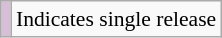<table class="wikitable" style="font-size:90%;">
<tr>
<td style="background-color:#D8BFD8"></td>
<td>Indicates single release</td>
</tr>
</table>
